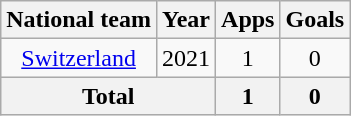<table class=wikitable style=text-align:center>
<tr>
<th>National team</th>
<th>Year</th>
<th>Apps</th>
<th>Goals</th>
</tr>
<tr>
<td><a href='#'>Switzerland</a></td>
<td>2021</td>
<td>1</td>
<td>0</td>
</tr>
<tr>
<th colspan="2">Total</th>
<th>1</th>
<th>0</th>
</tr>
</table>
